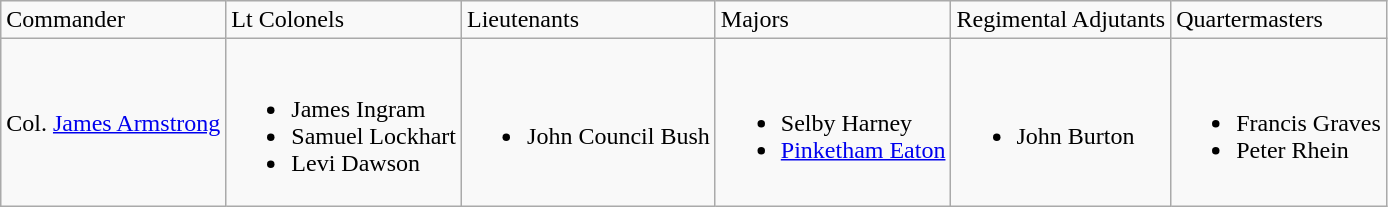<table class="wikitable">
<tr>
<td>Commander</td>
<td>Lt Colonels</td>
<td>Lieutenants</td>
<td>Majors</td>
<td>Regimental Adjutants</td>
<td>Quartermasters</td>
</tr>
<tr>
<td>Col. <a href='#'>James Armstrong</a></td>
<td><br><ul><li>James Ingram</li><li>Samuel Lockhart</li><li>Levi Dawson</li></ul></td>
<td><br><ul><li>John Council Bush</li></ul></td>
<td><br><ul><li>Selby Harney</li><li><a href='#'>Pinketham Eaton</a></li></ul></td>
<td><br><ul><li>John Burton</li></ul></td>
<td><br><ul><li>Francis Graves</li><li>Peter Rhein</li></ul></td>
</tr>
</table>
